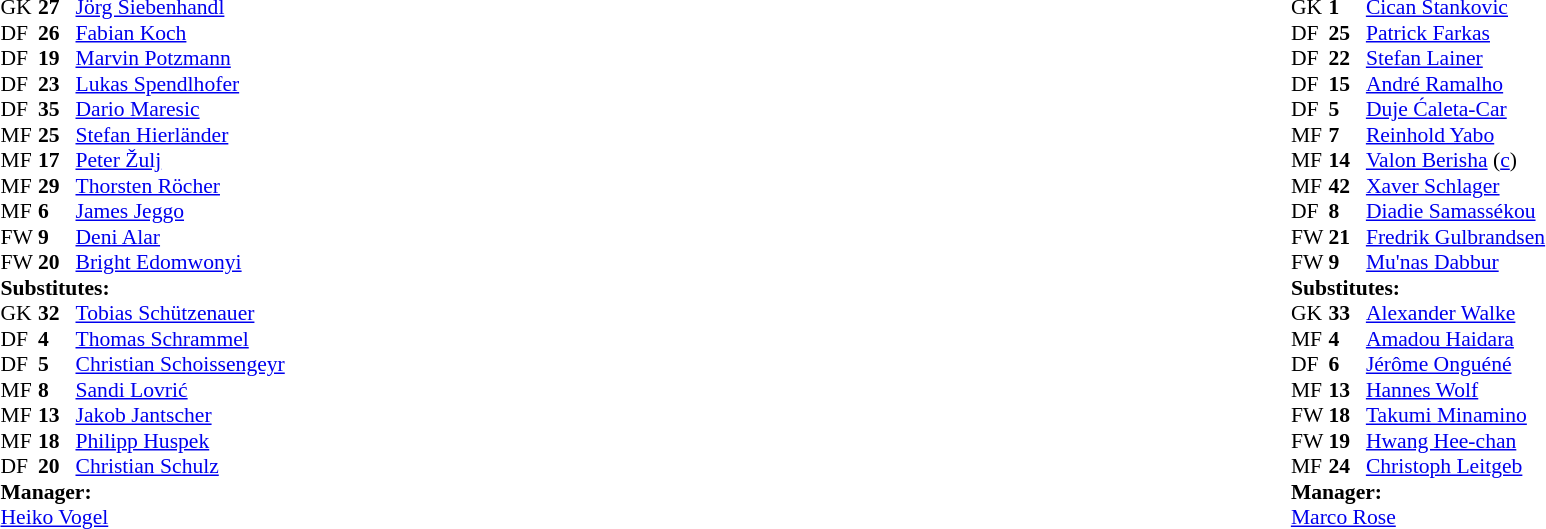<table style="width:100%">
<tr>
<td style="vertical-align:top; width:40%"><br><table style="font-size: 90%" cellspacing="0" cellpadding="0">
<tr>
<th width=25></th>
<th width=25></th>
</tr>
<tr>
<td>GK</td>
<td><strong>27</strong></td>
<td> <a href='#'>Jörg Siebenhandl</a></td>
</tr>
<tr>
<td>DF</td>
<td><strong>26</strong></td>
<td> <a href='#'>Fabian Koch</a></td>
<td></td>
<td></td>
</tr>
<tr>
<td>DF</td>
<td><strong>19</strong></td>
<td> <a href='#'>Marvin Potzmann</a></td>
<td></td>
<td></td>
</tr>
<tr>
<td>DF</td>
<td><strong>23</strong></td>
<td> <a href='#'>Lukas Spendlhofer</a></td>
</tr>
<tr>
<td>DF</td>
<td><strong>35</strong></td>
<td> <a href='#'>Dario Maresic</a></td>
</tr>
<tr>
<td>MF</td>
<td><strong>25</strong></td>
<td> <a href='#'>Stefan Hierländer</a></td>
<td></td>
<td></td>
</tr>
<tr>
<td>MF</td>
<td><strong>17</strong></td>
<td> <a href='#'>Peter Žulj</a></td>
<td></td>
<td></td>
<td></td>
<td></td>
</tr>
<tr>
<td>MF</td>
<td><strong>29</strong></td>
<td> <a href='#'>Thorsten Röcher</a></td>
<td></td>
<td></td>
<td></td>
<td></td>
</tr>
<tr>
<td>MF</td>
<td><strong>6</strong></td>
<td> <a href='#'>James Jeggo</a></td>
<td></td>
<td></td>
</tr>
<tr>
<td>FW</td>
<td><strong>9</strong></td>
<td> <a href='#'>Deni Alar</a></td>
<td></td>
<td></td>
<td></td>
<td></td>
</tr>
<tr>
<td>FW</td>
<td><strong>20</strong></td>
<td> <a href='#'>Bright Edomwonyi</a></td>
<td></td>
<td></td>
</tr>
<tr>
<td colspan=3><strong>Substitutes:</strong></td>
</tr>
<tr>
<td>GK</td>
<td><strong>32</strong></td>
<td> <a href='#'>Tobias Schützenauer</a></td>
</tr>
<tr>
<td>DF</td>
<td><strong>4</strong></td>
<td> <a href='#'>Thomas Schrammel</a></td>
</tr>
<tr>
<td>DF</td>
<td><strong>5</strong></td>
<td> <a href='#'>Christian Schoissengeyr</a></td>
<td></td>
<td></td>
</tr>
<tr>
<td>MF</td>
<td><strong>8</strong></td>
<td> <a href='#'>Sandi Lovrić</a></td>
<td></td>
<td></td>
</tr>
<tr>
<td>MF</td>
<td><strong>13</strong></td>
<td> <a href='#'>Jakob Jantscher</a></td>
<td></td>
<td></td>
<td></td>
<td></td>
</tr>
<tr>
<td>MF</td>
<td><strong>18</strong></td>
<td> <a href='#'>Philipp Huspek</a></td>
<td></td>
<td></td>
</tr>
<tr>
<td>DF</td>
<td><strong>20</strong></td>
<td> <a href='#'>Christian Schulz</a></td>
</tr>
<tr>
<td colspan=3><strong>Manager:</strong></td>
</tr>
<tr>
<td colspan=4> <a href='#'>Heiko Vogel</a></td>
</tr>
</table>
</td>
<td style="vertical-align:top"></td>
<td style="vertical-align:top;width:50%"><br><table cellspacing="0" cellpadding="0" style="font-size:90%; margin:auto">
<tr>
<th width=25></th>
<th width=25></th>
</tr>
<tr>
<td>GK</td>
<td><strong>1</strong></td>
<td> <a href='#'>Cican Stankovic</a></td>
<td></td>
<td></td>
</tr>
<tr>
<td>DF</td>
<td><strong>25</strong></td>
<td> <a href='#'>Patrick Farkas</a></td>
</tr>
<tr>
<td>DF</td>
<td><strong>22</strong></td>
<td> <a href='#'>Stefan Lainer</a></td>
</tr>
<tr>
<td>DF</td>
<td><strong>15</strong></td>
<td> <a href='#'>André Ramalho</a></td>
<td></td>
<td></td>
</tr>
<tr>
<td>DF</td>
<td><strong>5</strong></td>
<td> <a href='#'>Duje Ćaleta-Car</a></td>
<td></td>
<td></td>
<td></td>
<td></td>
</tr>
<tr>
<td>MF</td>
<td><strong>7</strong></td>
<td> <a href='#'>Reinhold Yabo</a></td>
<td></td>
<td></td>
</tr>
<tr>
<td>MF</td>
<td><strong>14</strong></td>
<td> <a href='#'>Valon Berisha</a> (<a href='#'>c</a>)</td>
<td></td>
<td></td>
</tr>
<tr>
<td>MF</td>
<td><strong>42</strong></td>
<td> <a href='#'>Xaver Schlager</a></td>
</tr>
<tr>
<td>DF</td>
<td><strong>8</strong></td>
<td> <a href='#'>Diadie Samassékou</a></td>
</tr>
<tr>
<td>FW</td>
<td><strong>21</strong></td>
<td> <a href='#'>Fredrik Gulbrandsen</a></td>
<td></td>
<td></td>
</tr>
<tr>
<td>FW</td>
<td><strong>9</strong></td>
<td> <a href='#'>Mu'nas Dabbur</a></td>
<td></td>
<td></td>
</tr>
<tr>
<td colspan=3><strong>Substitutes:</strong></td>
</tr>
<tr>
<td>GK</td>
<td><strong>33</strong></td>
<td> <a href='#'>Alexander Walke</a></td>
</tr>
<tr>
<td>MF</td>
<td><strong>4</strong></td>
<td> <a href='#'>Amadou Haidara</a></td>
<td></td>
<td></td>
<td></td>
<td></td>
</tr>
<tr>
<td>DF</td>
<td><strong>6</strong></td>
<td> <a href='#'>Jérôme Onguéné</a></td>
<td></td>
<td></td>
</tr>
<tr>
<td>MF</td>
<td><strong>13</strong></td>
<td> <a href='#'>Hannes Wolf</a></td>
<td></td>
<td></td>
</tr>
<tr>
<td>FW</td>
<td><strong>18</strong></td>
<td> <a href='#'>Takumi Minamino</a></td>
</tr>
<tr>
<td>FW</td>
<td><strong>19</strong></td>
<td> <a href='#'>Hwang Hee-chan</a></td>
<td></td>
<td></td>
<td></td>
<td></td>
</tr>
<tr>
<td>MF</td>
<td><strong>24</strong></td>
<td> <a href='#'>Christoph Leitgeb</a></td>
</tr>
<tr>
<td colspan=3><strong>Manager:</strong></td>
</tr>
<tr>
<td colspan=3> <a href='#'>Marco Rose</a></td>
</tr>
</table>
</td>
</tr>
</table>
